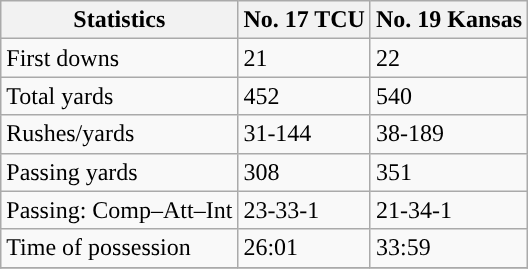<table class="wikitable" style="float: left;">
<tr>
<th>Statistics</th>
<th>No. 17 TCU</th>
<th>No. 19 Kansas</th>
</tr>
<tr>
<td>First downs</td>
<td>21</td>
<td>22</td>
</tr>
<tr>
<td>Total yards</td>
<td>452</td>
<td>540</td>
</tr>
<tr>
<td>Rushes/yards</td>
<td>31-144</td>
<td>38-189</td>
</tr>
<tr>
<td>Passing yards</td>
<td>308</td>
<td>351</td>
</tr>
<tr>
<td>Passing: Comp–Att–Int</td>
<td>23-33-1</td>
<td>21-34-1</td>
</tr>
<tr>
<td>Time of possession</td>
<td>26:01</td>
<td>33:59</td>
</tr>
<tr>
</tr>
</table>
